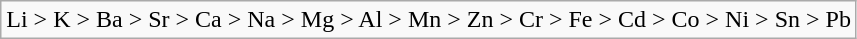<table class="wikitable">
<tr>
<td>Li > K > Ba > Sr > Ca > Na > Mg > Al > Mn > Zn > Cr > Fe > Cd > Co > Ni > Sn > Pb</td>
</tr>
</table>
